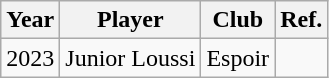<table class="wikitable">
<tr>
<th>Year</th>
<th>Player</th>
<th>Club</th>
<th>Ref.</th>
</tr>
<tr>
<td>2023</td>
<td>Junior Loussi</td>
<td>Espoir</td>
<td></td>
</tr>
</table>
